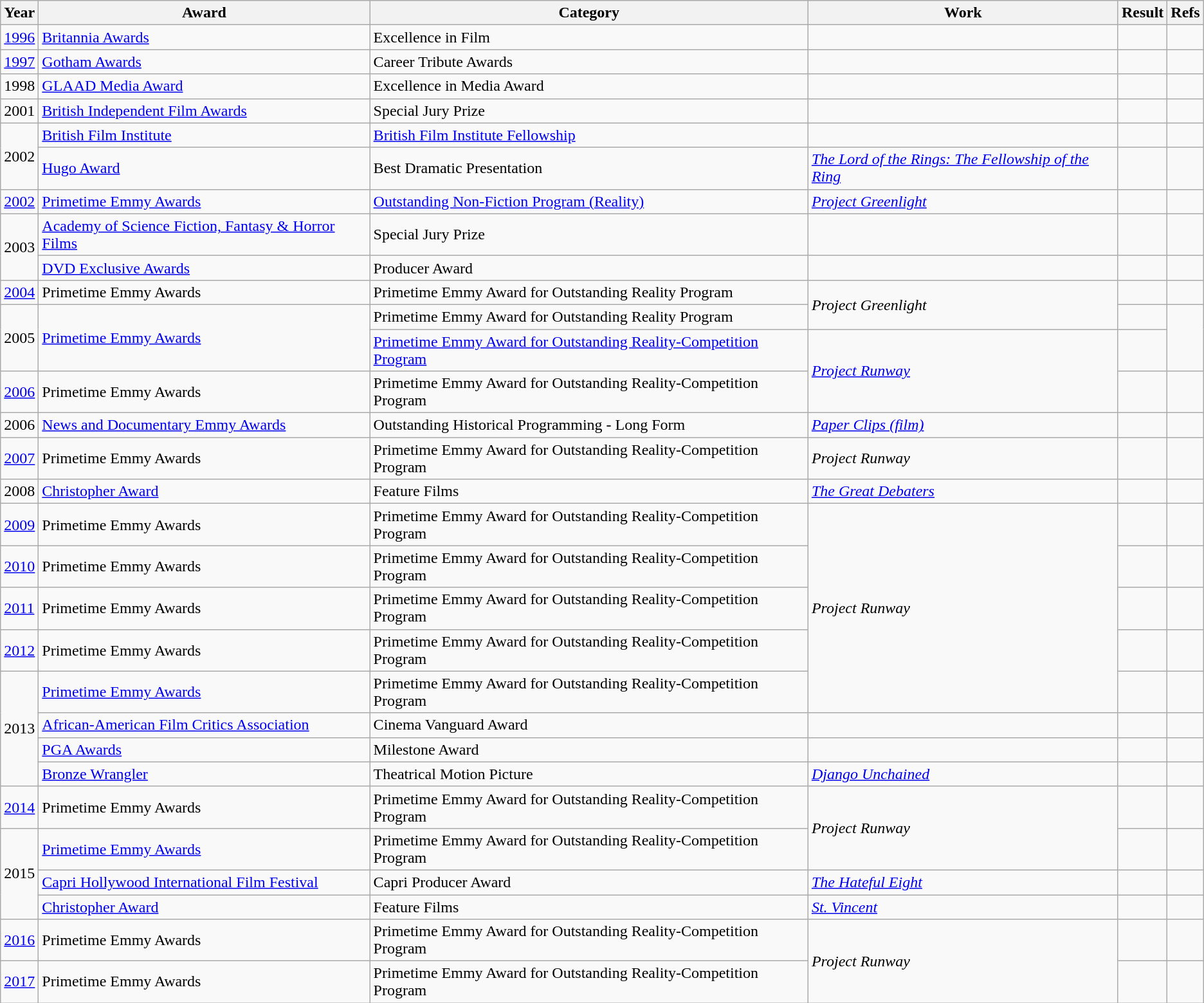<table class="wikitable">
<tr>
<th>Year</th>
<th>Award</th>
<th>Category</th>
<th>Work</th>
<th>Result</th>
<th>Refs</th>
</tr>
<tr>
<td><a href='#'>1996</a></td>
<td><a href='#'>Britannia Awards</a></td>
<td>Excellence in Film</td>
<td></td>
<td></td>
<td></td>
</tr>
<tr>
<td><a href='#'>1997</a></td>
<td><a href='#'>Gotham Awards</a></td>
<td>Career Tribute Awards</td>
<td></td>
<td></td>
<td></td>
</tr>
<tr>
<td>1998</td>
<td><a href='#'>GLAAD Media Award</a></td>
<td>Excellence in Media Award</td>
<td></td>
<td></td>
<td></td>
</tr>
<tr>
<td>2001</td>
<td><a href='#'>British Independent Film Awards</a></td>
<td>Special Jury Prize</td>
<td></td>
<td></td>
<td></td>
</tr>
<tr>
<td rowspan="2">2002</td>
<td><a href='#'>British Film Institute</a></td>
<td><a href='#'>British Film Institute Fellowship</a></td>
<td></td>
<td></td>
<td></td>
</tr>
<tr>
<td><a href='#'>Hugo Award</a></td>
<td>Best Dramatic Presentation</td>
<td><em><a href='#'>The Lord of the Rings: The Fellowship of the Ring</a></em></td>
<td></td>
<td></td>
</tr>
<tr>
<td><a href='#'>2002</a></td>
<td><a href='#'>Primetime Emmy Awards</a></td>
<td><a href='#'>Outstanding Non-Fiction Program (Reality)</a></td>
<td><em><a href='#'>Project Greenlight</a></em></td>
<td></td>
<td></td>
</tr>
<tr>
<td rowspan="2">2003</td>
<td><a href='#'>Academy of Science Fiction, Fantasy & Horror Films</a></td>
<td>Special Jury Prize</td>
<td></td>
<td></td>
<td></td>
</tr>
<tr>
<td><a href='#'>DVD Exclusive Awards</a></td>
<td>Producer Award</td>
<td></td>
<td></td>
<td></td>
</tr>
<tr>
<td><a href='#'>2004</a></td>
<td>Primetime Emmy Awards</td>
<td>Primetime Emmy Award for Outstanding Reality Program</td>
<td rowspan="2"><em>Project Greenlight</em></td>
<td></td>
<td></td>
</tr>
<tr>
<td rowspan="2">2005</td>
<td rowspan="2"><a href='#'>Primetime Emmy Awards</a></td>
<td>Primetime Emmy Award for Outstanding Reality Program</td>
<td></td>
<td rowspan="2"></td>
</tr>
<tr>
<td><a href='#'>Primetime Emmy Award for Outstanding Reality-Competition Program</a></td>
<td rowspan="2"><em><a href='#'>Project Runway</a></em></td>
<td></td>
</tr>
<tr>
<td><a href='#'>2006</a></td>
<td>Primetime Emmy Awards</td>
<td>Primetime Emmy Award for Outstanding Reality-Competition Program</td>
<td></td>
<td></td>
</tr>
<tr>
<td>2006</td>
<td><a href='#'>News and Documentary Emmy Awards</a></td>
<td>Outstanding Historical Programming - Long Form</td>
<td><em><a href='#'>Paper Clips (film)</a></em></td>
<td></td>
<td></td>
</tr>
<tr>
<td><a href='#'>2007</a></td>
<td>Primetime Emmy Awards</td>
<td>Primetime Emmy Award for Outstanding Reality-Competition Program</td>
<td><em>Project Runway</em></td>
<td></td>
<td></td>
</tr>
<tr>
<td>2008</td>
<td><a href='#'>Christopher Award</a></td>
<td>Feature Films</td>
<td><em><a href='#'>The Great Debaters</a></em></td>
<td></td>
<td></td>
</tr>
<tr>
<td><a href='#'>2009</a></td>
<td>Primetime Emmy Awards</td>
<td>Primetime Emmy Award for Outstanding Reality-Competition Program</td>
<td rowspan="5"><em>Project Runway</em></td>
<td></td>
<td></td>
</tr>
<tr>
<td><a href='#'>2010</a></td>
<td>Primetime Emmy Awards</td>
<td>Primetime Emmy Award for Outstanding Reality-Competition Program</td>
<td></td>
<td></td>
</tr>
<tr>
<td><a href='#'>2011</a></td>
<td>Primetime Emmy Awards</td>
<td>Primetime Emmy Award for Outstanding Reality-Competition Program</td>
<td></td>
<td></td>
</tr>
<tr>
<td><a href='#'>2012</a></td>
<td>Primetime Emmy Awards</td>
<td>Primetime Emmy Award for Outstanding Reality-Competition Program</td>
<td></td>
<td></td>
</tr>
<tr>
<td rowspan="4">2013</td>
<td><a href='#'>Primetime Emmy Awards</a></td>
<td>Primetime Emmy Award for Outstanding Reality-Competition Program</td>
<td></td>
<td></td>
</tr>
<tr>
<td><a href='#'>African-American Film Critics Association</a></td>
<td>Cinema Vanguard Award</td>
<td></td>
<td></td>
<td></td>
</tr>
<tr>
<td><a href='#'>PGA Awards</a></td>
<td>Milestone Award</td>
<td></td>
<td></td>
<td></td>
</tr>
<tr>
<td><a href='#'>Bronze Wrangler</a></td>
<td>Theatrical Motion Picture</td>
<td><em><a href='#'>Django Unchained</a></em></td>
<td></td>
<td></td>
</tr>
<tr>
<td><a href='#'>2014</a></td>
<td>Primetime Emmy Awards</td>
<td>Primetime Emmy Award for Outstanding Reality-Competition Program</td>
<td rowspan="2"><em>Project Runway</em></td>
<td></td>
<td></td>
</tr>
<tr>
<td rowspan="3">2015</td>
<td><a href='#'>Primetime Emmy Awards</a></td>
<td>Primetime Emmy Award for Outstanding Reality-Competition Program</td>
<td></td>
<td></td>
</tr>
<tr>
<td><a href='#'>Capri Hollywood International Film Festival</a></td>
<td>Capri Producer Award</td>
<td><em><a href='#'>The Hateful Eight</a></em></td>
<td></td>
<td></td>
</tr>
<tr>
<td><a href='#'>Christopher Award</a></td>
<td>Feature Films</td>
<td><em><a href='#'>St. Vincent</a></em></td>
<td></td>
<td></td>
</tr>
<tr>
<td><a href='#'>2016</a></td>
<td>Primetime Emmy Awards</td>
<td>Primetime Emmy Award for Outstanding Reality-Competition Program</td>
<td rowspan="2"><em>Project Runway</em></td>
<td></td>
<td></td>
</tr>
<tr>
<td><a href='#'>2017</a></td>
<td>Primetime Emmy Awards</td>
<td>Primetime Emmy Award for Outstanding Reality-Competition Program</td>
<td></td>
<td></td>
</tr>
</table>
